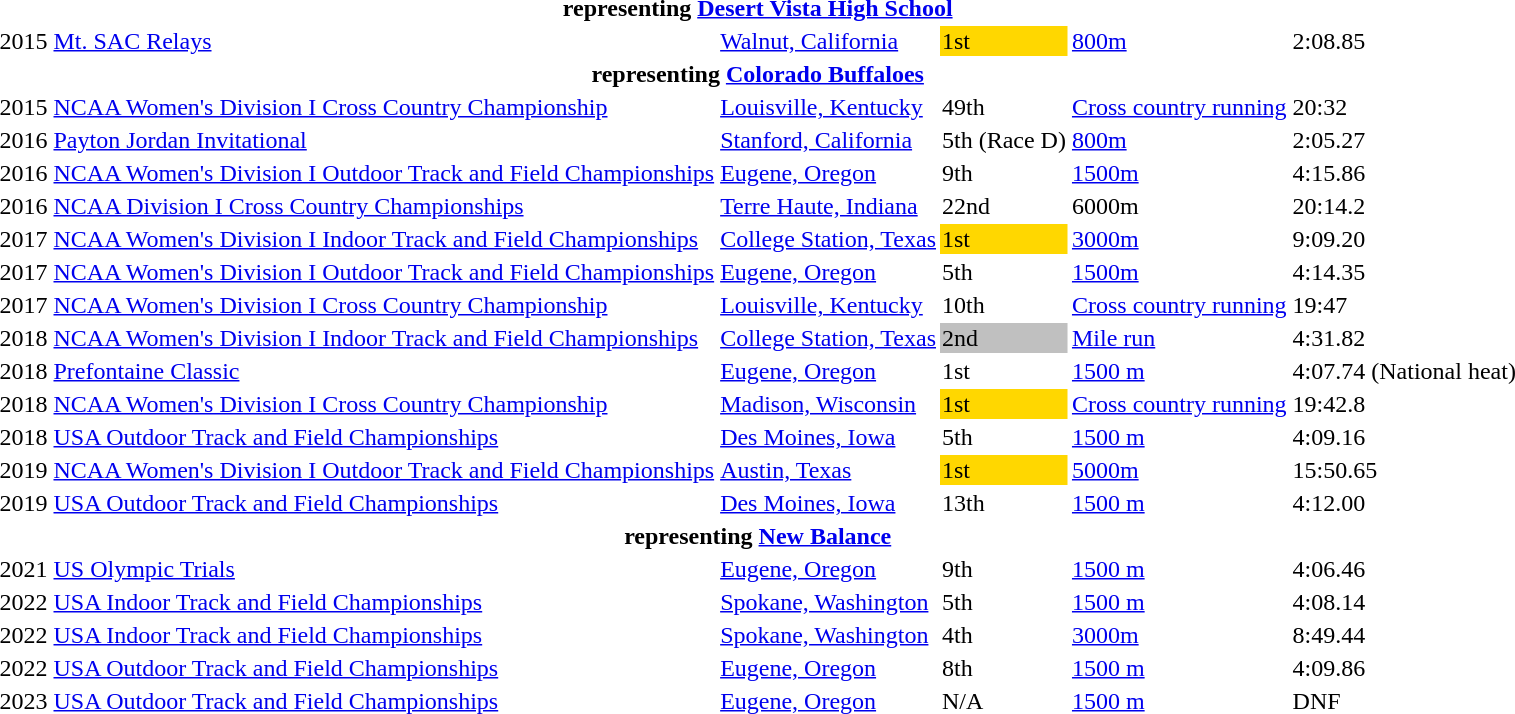<table>
<tr>
<th colspan="7">representing <a href='#'>Desert Vista High School</a></th>
</tr>
<tr>
<td>2015</td>
<td><a href='#'>Mt. SAC Relays</a></td>
<td><a href='#'>Walnut, California</a></td>
<td style="background-color:gold;">1st</td>
<td><a href='#'>800m</a></td>
<td>2:08.85</td>
</tr>
<tr>
<th colspan="7">representing <a href='#'>Colorado Buffaloes</a></th>
</tr>
<tr>
<td>2015</td>
<td><a href='#'>NCAA Women's Division I Cross Country Championship</a></td>
<td><a href='#'>Louisville, Kentucky</a></td>
<td>49th</td>
<td><a href='#'>Cross country running</a></td>
<td>20:32</td>
</tr>
<tr>
<td>2016</td>
<td><a href='#'>Payton Jordan Invitational</a></td>
<td><a href='#'>Stanford, California</a></td>
<td>5th (Race D)</td>
<td><a href='#'>800m</a></td>
<td>2:05.27</td>
</tr>
<tr>
<td>2016</td>
<td><a href='#'>NCAA Women's Division I Outdoor Track and Field Championships</a></td>
<td><a href='#'>Eugene, Oregon</a></td>
<td>9th</td>
<td><a href='#'>1500m</a></td>
<td>4:15.86</td>
</tr>
<tr>
<td>2016</td>
<td><a href='#'>NCAA Division I Cross Country Championships</a></td>
<td><a href='#'>Terre Haute, Indiana</a></td>
<td>22nd</td>
<td>6000m</td>
<td>20:14.2</td>
</tr>
<tr>
<td>2017</td>
<td><a href='#'>NCAA Women's Division I Indoor Track and Field Championships</a></td>
<td><a href='#'>College Station, Texas</a></td>
<td style="background-color:gold;">1st</td>
<td><a href='#'>3000m</a></td>
<td>9:09.20</td>
</tr>
<tr>
<td>2017</td>
<td><a href='#'>NCAA Women's Division I Outdoor Track and Field Championships</a></td>
<td><a href='#'>Eugene, Oregon</a></td>
<td>5th</td>
<td><a href='#'>1500m</a></td>
<td>4:14.35</td>
</tr>
<tr>
<td>2017</td>
<td><a href='#'>NCAA Women's Division I Cross Country Championship</a></td>
<td><a href='#'>Louisville, Kentucky</a></td>
<td>10th</td>
<td><a href='#'>Cross country running</a></td>
<td>19:47</td>
</tr>
<tr>
<td>2018</td>
<td><a href='#'>NCAA Women's Division I Indoor Track and Field Championships</a></td>
<td><a href='#'>College Station, Texas</a></td>
<td style="background-color:silver;">2nd</td>
<td><a href='#'>Mile run</a></td>
<td>4:31.82</td>
</tr>
<tr>
<td>2018</td>
<td><a href='#'>Prefontaine Classic</a></td>
<td><a href='#'>Eugene, Oregon</a></td>
<td>1st</td>
<td><a href='#'>1500 m</a></td>
<td>4:07.74 (National heat)</td>
</tr>
<tr>
<td>2018</td>
<td><a href='#'>NCAA Women's Division I Cross Country Championship</a></td>
<td><a href='#'>Madison, Wisconsin</a></td>
<td style="background-color:gold;">1st</td>
<td><a href='#'>Cross country running</a></td>
<td>19:42.8</td>
</tr>
<tr>
<td>2018</td>
<td><a href='#'>USA Outdoor Track and Field Championships</a></td>
<td><a href='#'>Des Moines, Iowa</a></td>
<td>5th</td>
<td><a href='#'>1500 m</a></td>
<td>4:09.16</td>
</tr>
<tr>
<td>2019</td>
<td><a href='#'>NCAA Women's Division I Outdoor Track and Field Championships</a></td>
<td><a href='#'>Austin, Texas</a></td>
<td style="background-color:gold;">1st</td>
<td><a href='#'>5000m</a></td>
<td>15:50.65</td>
</tr>
<tr>
<td>2019</td>
<td><a href='#'>USA Outdoor Track and Field Championships</a></td>
<td><a href='#'>Des Moines, Iowa</a></td>
<td>13th</td>
<td><a href='#'>1500 m</a></td>
<td>4:12.00</td>
</tr>
<tr>
<th colspan="7">representing <a href='#'>New Balance</a></th>
</tr>
<tr>
<td>2021</td>
<td><a href='#'>US Olympic Trials</a></td>
<td><a href='#'>Eugene, Oregon</a></td>
<td>9th</td>
<td><a href='#'>1500 m</a></td>
<td>4:06.46</td>
</tr>
<tr>
<td>2022</td>
<td><a href='#'>USA Indoor Track and Field Championships</a></td>
<td><a href='#'>Spokane, Washington</a></td>
<td>5th</td>
<td><a href='#'>1500 m</a></td>
<td>4:08.14</td>
</tr>
<tr>
<td>2022</td>
<td><a href='#'>USA Indoor Track and Field Championships</a></td>
<td><a href='#'>Spokane, Washington</a></td>
<td>4th</td>
<td><a href='#'>3000m</a></td>
<td>8:49.44</td>
</tr>
<tr>
<td>2022</td>
<td><a href='#'>USA Outdoor Track and Field Championships</a></td>
<td><a href='#'>Eugene, Oregon</a></td>
<td>8th</td>
<td><a href='#'>1500 m</a></td>
<td>4:09.86</td>
</tr>
<tr>
<td>2023</td>
<td><a href='#'>USA Outdoor Track and Field Championships</a></td>
<td><a href='#'>Eugene, Oregon</a></td>
<td>N/A</td>
<td><a href='#'>1500 m</a></td>
<td>DNF</td>
</tr>
<tr>
</tr>
</table>
